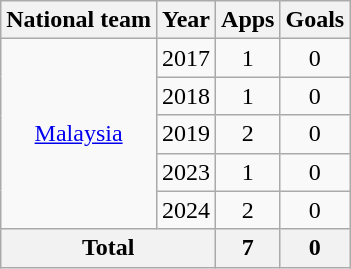<table class=wikitable style="text-align: center;">
<tr>
<th>National team</th>
<th>Year</th>
<th>Apps</th>
<th>Goals</th>
</tr>
<tr>
<td rowspan="5"><a href='#'>Malaysia</a></td>
<td>2017</td>
<td>1</td>
<td>0</td>
</tr>
<tr>
<td>2018</td>
<td>1</td>
<td>0</td>
</tr>
<tr>
<td>2019</td>
<td>2</td>
<td>0</td>
</tr>
<tr>
<td>2023</td>
<td>1</td>
<td>0</td>
</tr>
<tr>
<td>2024</td>
<td>2</td>
<td>0</td>
</tr>
<tr>
<th colspan="2">Total</th>
<th>7</th>
<th>0</th>
</tr>
</table>
